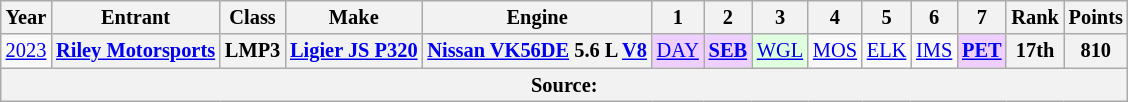<table class="wikitable" style="text-align:center; font-size:85%">
<tr>
<th>Year</th>
<th>Entrant</th>
<th>Class</th>
<th>Make</th>
<th>Engine</th>
<th>1</th>
<th>2</th>
<th>3</th>
<th>4</th>
<th>5</th>
<th>6</th>
<th>7</th>
<th>Rank</th>
<th>Points</th>
</tr>
<tr>
<td><a href='#'>2023</a></td>
<th nowrap><a href='#'>Riley Motorsports</a></th>
<th>LMP3</th>
<th nowrap><a href='#'>Ligier JS P320</a></th>
<th nowrap><a href='#'>Nissan VK56DE</a> 5.6 L <a href='#'>V8</a></th>
<td style="background:#EFCFFF;"><a href='#'>DAY</a><br></td>
<td style="background:#EFCFFF;"><strong><a href='#'>SEB</a><br></strong></td>
<td style="background:#DFFFDF;"><a href='#'>WGL</a><br></td>
<td><a href='#'>MOS</a><br></td>
<td><a href='#'>ELK</a><br></td>
<td><a href='#'>IMS</a><br></td>
<td style="background:#EFCFFF;"><strong><a href='#'>PET</a><br></strong></td>
<th>17th</th>
<th>810</th>
</tr>
<tr>
<th colspan="14">Source:</th>
</tr>
</table>
